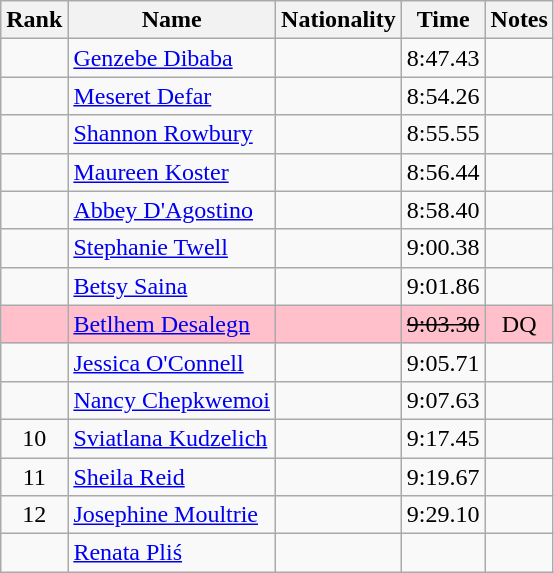<table class="wikitable sortable" style="text-align:center">
<tr>
<th>Rank</th>
<th>Name</th>
<th>Nationality</th>
<th>Time</th>
<th>Notes</th>
</tr>
<tr>
<td></td>
<td align=left><a href='#'>Genzebe Dibaba</a></td>
<td align=left></td>
<td>8:47.43</td>
<td></td>
</tr>
<tr>
<td></td>
<td align=left><a href='#'>Meseret Defar</a></td>
<td align=left></td>
<td>8:54.26</td>
<td></td>
</tr>
<tr>
<td></td>
<td align=left><a href='#'>Shannon Rowbury</a></td>
<td align=left></td>
<td>8:55.55</td>
<td></td>
</tr>
<tr>
<td></td>
<td align=left><a href='#'>Maureen Koster</a></td>
<td align=left></td>
<td>8:56.44</td>
<td></td>
</tr>
<tr>
<td></td>
<td align=left><a href='#'>Abbey D'Agostino</a></td>
<td align=left></td>
<td>8:58.40</td>
<td></td>
</tr>
<tr>
<td></td>
<td align=left><a href='#'>Stephanie Twell</a></td>
<td align=left></td>
<td>9:00.38</td>
<td></td>
</tr>
<tr>
<td></td>
<td align=left><a href='#'>Betsy Saina</a></td>
<td align=left></td>
<td>9:01.86</td>
<td></td>
</tr>
<tr bgcolor=pink>
<td><s> </s></td>
<td align=left><a href='#'>Betlhem Desalegn</a></td>
<td align=left></td>
<td><s>9:03.30 </s></td>
<td>DQ</td>
</tr>
<tr>
<td></td>
<td align=left><a href='#'>Jessica O'Connell</a></td>
<td align=left></td>
<td>9:05.71</td>
<td></td>
</tr>
<tr>
<td></td>
<td align=left><a href='#'>Nancy Chepkwemoi</a></td>
<td align=left></td>
<td>9:07.63</td>
<td></td>
</tr>
<tr>
<td>10</td>
<td align=left><a href='#'>Sviatlana Kudzelich</a></td>
<td align=left></td>
<td>9:17.45</td>
<td></td>
</tr>
<tr>
<td>11</td>
<td align=left><a href='#'>Sheila Reid</a></td>
<td align=left></td>
<td>9:19.67</td>
<td></td>
</tr>
<tr>
<td>12</td>
<td align=left><a href='#'>Josephine Moultrie</a></td>
<td align=left></td>
<td>9:29.10</td>
<td></td>
</tr>
<tr>
<td></td>
<td align=left><a href='#'>Renata Pliś</a></td>
<td align=left></td>
<td></td>
<td></td>
</tr>
</table>
